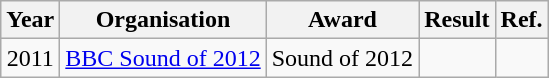<table class="wikitable sortable" style="text-align:center;">
<tr>
<th>Year</th>
<th>Organisation</th>
<th>Award</th>
<th>Result</th>
<th>Ref.</th>
</tr>
<tr>
<td>2011</td>
<td><a href='#'>BBC Sound of 2012</a></td>
<td>Sound of 2012</td>
<td></td>
<td></td>
</tr>
</table>
